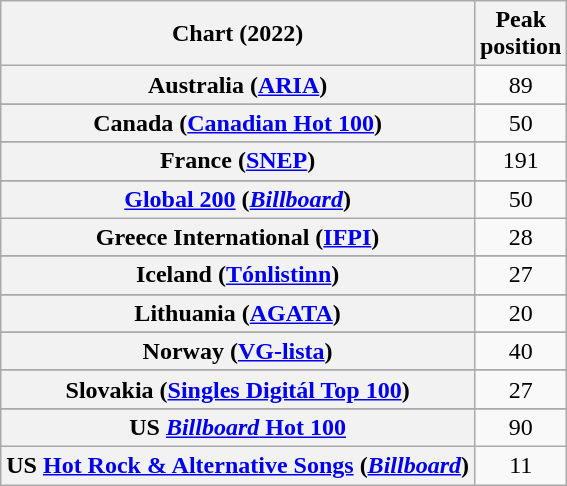<table class="wikitable sortable plainrowheaders" style="text-align:center">
<tr>
<th scope="col">Chart (2022)</th>
<th scope="col">Peak<br> position</th>
</tr>
<tr>
<th scope="row">Australia (<a href='#'>ARIA</a>)</th>
<td>89</td>
</tr>
<tr>
</tr>
<tr>
<th scope="row">Canada (<a href='#'>Canadian Hot 100</a>)</th>
<td>50</td>
</tr>
<tr>
</tr>
<tr>
</tr>
<tr>
<th scope="row">France (<a href='#'>SNEP</a>)</th>
<td>191</td>
</tr>
<tr>
</tr>
<tr>
<th scope="row"><a href='#'>Global 200</a> (<em><a href='#'>Billboard</a></em>)</th>
<td>50</td>
</tr>
<tr>
<th scope="row">Greece International (<a href='#'>IFPI</a>)</th>
<td>28</td>
</tr>
<tr>
</tr>
<tr>
<th scope="row">Iceland (<a href='#'>Tónlistinn</a>)</th>
<td>27</td>
</tr>
<tr>
</tr>
<tr>
<th scope="row">Lithuania (<a href='#'>AGATA</a>)</th>
<td>20</td>
</tr>
<tr>
</tr>
<tr>
<th scope="row">Norway (<a href='#'>VG-lista</a>)</th>
<td>40</td>
</tr>
<tr>
</tr>
<tr>
<th scope="row">Slovakia (<a href='#'>Singles Digitál Top 100</a>)</th>
<td>27</td>
</tr>
<tr>
</tr>
<tr>
</tr>
<tr>
</tr>
<tr>
<th scope="row">US <a href='#'><em>Billboard</em> Hot 100</a></th>
<td>90</td>
</tr>
<tr>
<th scope="row">US <a href='#'>Hot Rock & Alternative Songs</a> (<em><a href='#'>Billboard</a></em>)</th>
<td>11</td>
</tr>
</table>
